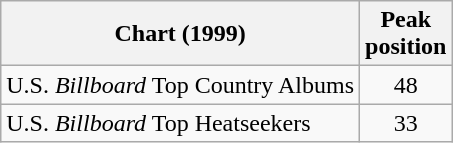<table class="wikitable">
<tr>
<th>Chart (1999)</th>
<th>Peak<br>position</th>
</tr>
<tr>
<td>U.S. <em>Billboard</em> Top Country Albums</td>
<td align="center">48</td>
</tr>
<tr>
<td>U.S. <em>Billboard</em> Top Heatseekers</td>
<td align="center">33</td>
</tr>
</table>
